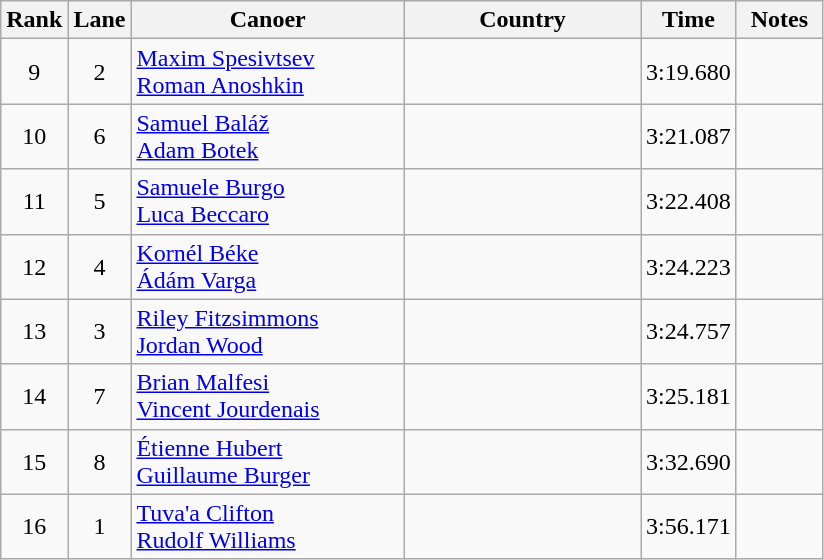<table class="wikitable" style="text-align:center;">
<tr>
<th width=30>Rank</th>
<th width=30>Lane</th>
<th width=175>Canoer</th>
<th width=150>Country</th>
<th width=30>Time</th>
<th width=50>Notes</th>
</tr>
<tr>
<td>9</td>
<td>2</td>
<td align=left><a href='#'>Maxim Spesivtsev</a><br><a href='#'>Roman Anoshkin</a></td>
<td align=left></td>
<td>3:19.680</td>
<td></td>
</tr>
<tr>
<td>10</td>
<td>6</td>
<td align=left><a href='#'>Samuel Baláž</a><br><a href='#'>Adam Botek</a></td>
<td align=left></td>
<td>3:21.087</td>
<td></td>
</tr>
<tr>
<td>11</td>
<td>5</td>
<td align=left><a href='#'>Samuele Burgo</a><br><a href='#'>Luca Beccaro</a></td>
<td align=left></td>
<td>3:22.408</td>
<td></td>
</tr>
<tr>
<td>12</td>
<td>4</td>
<td align=left><a href='#'>Kornél Béke</a><br><a href='#'>Ádám Varga</a></td>
<td align=left></td>
<td>3:24.223</td>
<td></td>
</tr>
<tr>
<td>13</td>
<td>3</td>
<td align=left><a href='#'>Riley Fitzsimmons</a><br><a href='#'>Jordan Wood</a></td>
<td align=left></td>
<td>3:24.757</td>
<td></td>
</tr>
<tr>
<td>14</td>
<td>7</td>
<td align=left><a href='#'>Brian Malfesi</a><br><a href='#'>Vincent Jourdenais</a></td>
<td align=left></td>
<td>3:25.181</td>
<td></td>
</tr>
<tr>
<td>15</td>
<td>8</td>
<td align=left><a href='#'>Étienne Hubert</a><br><a href='#'>Guillaume Burger</a></td>
<td align=left></td>
<td>3:32.690</td>
<td></td>
</tr>
<tr>
<td>16</td>
<td>1</td>
<td align=left><a href='#'>Tuva'a Clifton</a><br><a href='#'>Rudolf Williams</a></td>
<td align=left></td>
<td>3:56.171</td>
<td></td>
</tr>
</table>
